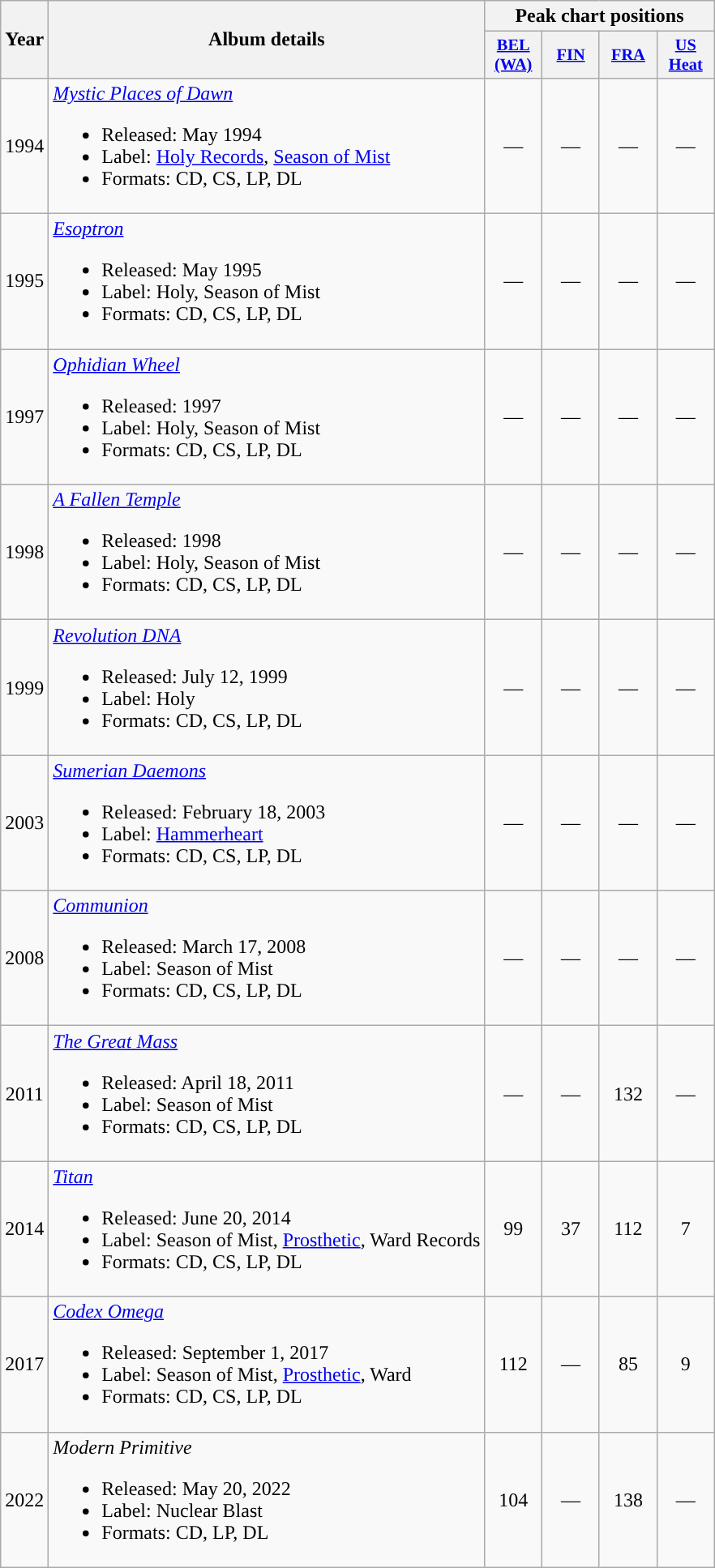<table class ="wikitable">
<tr>
<th rowspan="2">Year</th>
<th rowspan="2">Album details</th>
<th colspan="10">Peak chart positions</th>
</tr>
<tr>
<th style="width:3em;font-size:85%"><a href='#'>BEL<br>(WA)</a><br></th>
<th style="width:3em;font-size:85%"><a href='#'>FIN</a><br></th>
<th style="width:3em;font-size:85%"><a href='#'>FRA</a><br></th>
<th style="width:3em;font-size:85%"><a href='#'>US<br> Heat</a></th>
</tr>
<tr>
<td align="center">1994</td>
<td><em><a href='#'>Mystic Places of Dawn</a></em><br><ul><li>Released: May 1994</li><li>Label: <a href='#'>Holy Records</a>, <a href='#'>Season of Mist</a></li><li>Formats: CD, CS, LP, DL</li></ul></td>
<td align="center">—</td>
<td align="center">—</td>
<td align="center">—</td>
<td align="center">—</td>
</tr>
<tr>
<td align="center">1995</td>
<td><em><a href='#'>Esoptron</a></em><br><ul><li>Released: May 1995</li><li>Label: Holy, Season of Mist</li><li>Formats: CD, CS, LP, DL</li></ul></td>
<td align="center">—</td>
<td align="center">—</td>
<td align="center">—</td>
<td align="center">—</td>
</tr>
<tr>
<td align="center">1997</td>
<td><em><a href='#'>Ophidian Wheel</a></em><br><ul><li>Released: 1997</li><li>Label: Holy, Season of Mist</li><li>Formats: CD, CS, LP, DL</li></ul></td>
<td align="center">—</td>
<td align="center">—</td>
<td align="center">—</td>
<td align="center">—</td>
</tr>
<tr>
<td align="center">1998</td>
<td><em><a href='#'>A Fallen Temple</a></em><br><ul><li>Released: 1998</li><li>Label: Holy, Season of Mist</li><li>Formats: CD, CS, LP, DL</li></ul></td>
<td align="center">—</td>
<td align="center">—</td>
<td align="center">—</td>
<td align="center">—</td>
</tr>
<tr>
<td align="center">1999</td>
<td><em><a href='#'>Revolution DNA</a></em><br><ul><li>Released: July 12, 1999</li><li>Label: Holy</li><li>Formats: CD, CS, LP, DL</li></ul></td>
<td align="center">—</td>
<td align="center">—</td>
<td align="center">—</td>
<td align="center">—</td>
</tr>
<tr>
<td align="center">2003</td>
<td><em><a href='#'>Sumerian Daemons</a></em><br><ul><li>Released: February 18, 2003</li><li>Label: <a href='#'>Hammerheart</a></li><li>Formats: CD, CS, LP, DL</li></ul></td>
<td align="center">—</td>
<td align="center">—</td>
<td align="center">—</td>
<td align="center">—</td>
</tr>
<tr>
<td align="center">2008</td>
<td><em><a href='#'>Communion</a></em><br><ul><li>Released: March 17, 2008</li><li>Label: Season of Mist</li><li>Formats: CD, CS, LP, DL</li></ul></td>
<td align="center">—</td>
<td align="center">—</td>
<td align="center">—</td>
<td align="center">—</td>
</tr>
<tr>
<td align="center">2011</td>
<td><em><a href='#'>The Great Mass</a></em><br><ul><li>Released: April 18, 2011</li><li>Label: Season of Mist</li><li>Formats: CD, CS, LP, DL</li></ul></td>
<td align="center">—</td>
<td align="center">—</td>
<td align="center">132</td>
<td align="center">—</td>
</tr>
<tr>
<td align="center">2014</td>
<td><em><a href='#'>Titan</a></em><br><ul><li>Released: June 20, 2014</li><li>Label: Season of Mist, <a href='#'>Prosthetic</a>, Ward Records</li><li>Formats: CD, CS, LP, DL</li></ul></td>
<td align="center">99</td>
<td align="center">37</td>
<td align="center">112</td>
<td align="center">7</td>
</tr>
<tr>
<td align="center">2017</td>
<td><em><a href='#'>Codex Omega</a></em><br><ul><li>Released: September 1, 2017</li><li>Label: Season of Mist, <a href='#'>Prosthetic</a>, Ward</li><li>Formats: CD, CS, LP, DL</li></ul></td>
<td align="center">112</td>
<td align="center">—</td>
<td align="center">85</td>
<td align="center">9</td>
</tr>
<tr>
<td>2022</td>
<td><em>Modern Primitive</em><br><ul><li>Released: May 20, 2022</li><li>Label: Nuclear Blast</li><li>Formats: CD, LP, DL</li></ul></td>
<td align="center">104</td>
<td align="center">—</td>
<td align="center">138</td>
<td align="center">—</td>
</tr>
</table>
